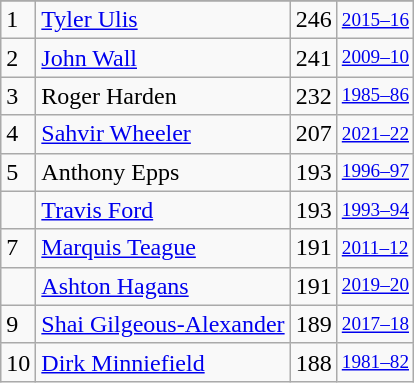<table class="wikitable">
<tr>
</tr>
<tr>
<td>1</td>
<td><a href='#'>Tyler Ulis</a></td>
<td>246</td>
<td style="font-size:80%;"><a href='#'>2015–16</a></td>
</tr>
<tr>
<td>2</td>
<td><a href='#'>John Wall</a></td>
<td>241</td>
<td style="font-size:80%;"><a href='#'>2009–10</a></td>
</tr>
<tr>
<td>3</td>
<td>Roger Harden</td>
<td>232</td>
<td style="font-size:80%;"><a href='#'>1985–86</a></td>
</tr>
<tr>
<td>4</td>
<td><a href='#'>Sahvir Wheeler</a></td>
<td>207</td>
<td style="font-size:80%;"><a href='#'>2021–22</a></td>
</tr>
<tr>
<td>5</td>
<td>Anthony Epps</td>
<td>193</td>
<td style="font-size:80%;"><a href='#'>1996–97</a></td>
</tr>
<tr>
<td></td>
<td><a href='#'>Travis Ford</a></td>
<td>193</td>
<td style="font-size:80%;"><a href='#'>1993–94</a></td>
</tr>
<tr>
<td>7</td>
<td><a href='#'>Marquis Teague</a></td>
<td>191</td>
<td style="font-size:80%;"><a href='#'>2011–12</a></td>
</tr>
<tr>
<td></td>
<td><a href='#'>Ashton Hagans</a></td>
<td>191</td>
<td style="font-size:80%;"><a href='#'>2019–20</a></td>
</tr>
<tr>
<td>9</td>
<td><a href='#'>Shai Gilgeous-Alexander</a></td>
<td>189</td>
<td style="font-size:80%;"><a href='#'>2017–18</a></td>
</tr>
<tr>
<td>10</td>
<td><a href='#'>Dirk Minniefield</a></td>
<td>188</td>
<td style="font-size:80%;"><a href='#'>1981–82</a></td>
</tr>
</table>
